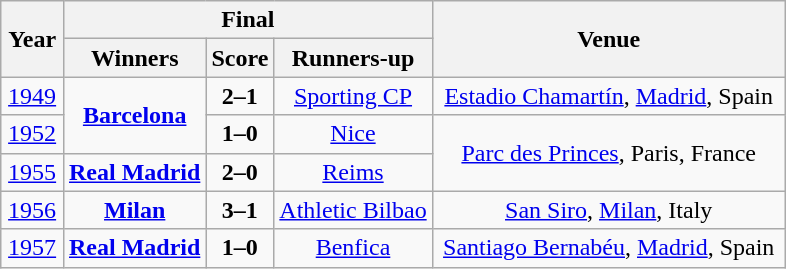<table class="wikitable" style="text-align: center;">
<tr>
<th rowspan=2 width=8%>Year</th>
<th colspan=3>Final</th>
<th rowspan=2 width=45%>Venue</th>
</tr>
<tr>
<th>Winners</th>
<th>Score</th>
<th>Runners-up</th>
</tr>
<tr>
<td><a href='#'>1949</a></td>
<td rowspan="2"> <strong><a href='#'>Barcelona</a></strong></td>
<td><strong>2–1</strong></td>
<td> <a href='#'>Sporting CP</a></td>
<td><a href='#'>Estadio Chamartín</a>, <a href='#'>Madrid</a>, Spain</td>
</tr>
<tr>
<td><a href='#'>1952</a></td>
<td><strong>1–0</strong></td>
<td> <a href='#'>Nice</a></td>
<td rowspan="2"><a href='#'>Parc des Princes</a>, Paris, France</td>
</tr>
<tr>
<td><a href='#'>1955</a></td>
<td> <strong><a href='#'>Real Madrid</a></strong></td>
<td><strong>2–0</strong></td>
<td> <a href='#'>Reims</a></td>
</tr>
<tr>
<td><a href='#'>1956</a></td>
<td> <strong><a href='#'>Milan</a></strong></td>
<td><strong>3–1</strong></td>
<td> <a href='#'>Athletic Bilbao</a></td>
<td><a href='#'>San Siro</a>, <a href='#'>Milan</a>, Italy</td>
</tr>
<tr>
<td><a href='#'>1957</a></td>
<td> <strong><a href='#'>Real Madrid</a></strong></td>
<td><strong>1–0</strong></td>
<td> <a href='#'>Benfica</a></td>
<td><a href='#'>Santiago Bernabéu</a>, <a href='#'>Madrid</a>, Spain</td>
</tr>
</table>
